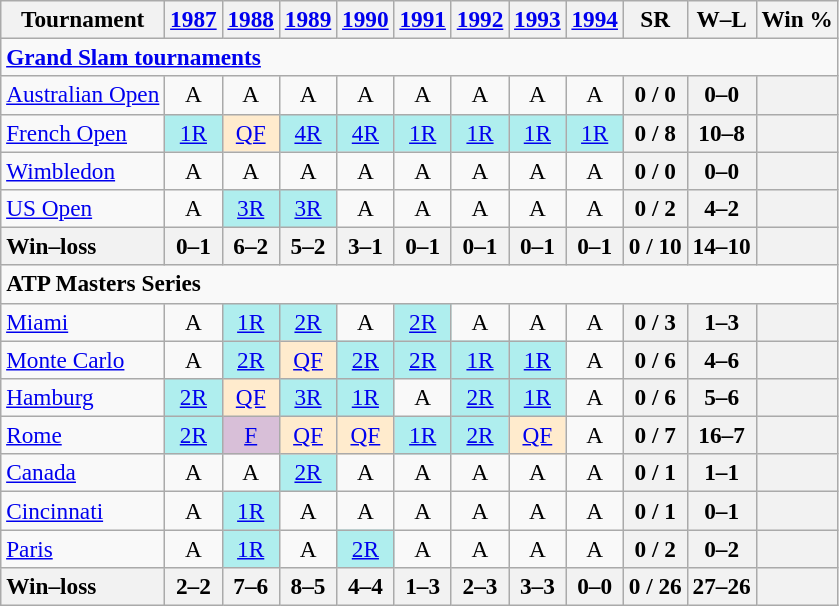<table class=wikitable style=text-align:center;font-size:97%>
<tr>
<th>Tournament</th>
<th><a href='#'>1987</a></th>
<th><a href='#'>1988</a></th>
<th><a href='#'>1989</a></th>
<th><a href='#'>1990</a></th>
<th><a href='#'>1991</a></th>
<th><a href='#'>1992</a></th>
<th><a href='#'>1993</a></th>
<th><a href='#'>1994</a></th>
<th>SR</th>
<th>W–L</th>
<th>Win %</th>
</tr>
<tr>
<td colspan=23 align=left><strong><a href='#'>Grand Slam tournaments</a></strong></td>
</tr>
<tr>
<td align=left><a href='#'>Australian Open</a></td>
<td>A</td>
<td>A</td>
<td>A</td>
<td>A</td>
<td>A</td>
<td>A</td>
<td>A</td>
<td>A</td>
<th>0 / 0</th>
<th>0–0</th>
<th></th>
</tr>
<tr>
<td align=left><a href='#'>French Open</a></td>
<td bgcolor=afeeee><a href='#'>1R</a></td>
<td bgcolor=ffebcd><a href='#'>QF</a></td>
<td bgcolor=afeeee><a href='#'>4R</a></td>
<td bgcolor=afeeee><a href='#'>4R</a></td>
<td bgcolor=afeeee><a href='#'>1R</a></td>
<td bgcolor=afeeee><a href='#'>1R</a></td>
<td bgcolor=afeeee><a href='#'>1R</a></td>
<td bgcolor=afeeee><a href='#'>1R</a></td>
<th>0 / 8</th>
<th>10–8</th>
<th></th>
</tr>
<tr>
<td align=left><a href='#'>Wimbledon</a></td>
<td>A</td>
<td>A</td>
<td>A</td>
<td>A</td>
<td>A</td>
<td>A</td>
<td>A</td>
<td>A</td>
<th>0 / 0</th>
<th>0–0</th>
<th></th>
</tr>
<tr>
<td align=left><a href='#'>US Open</a></td>
<td>A</td>
<td bgcolor=afeeee><a href='#'>3R</a></td>
<td bgcolor=afeeee><a href='#'>3R</a></td>
<td>A</td>
<td>A</td>
<td>A</td>
<td>A</td>
<td>A</td>
<th>0 / 2</th>
<th>4–2</th>
<th></th>
</tr>
<tr>
<th style=text-align:left>Win–loss</th>
<th>0–1</th>
<th>6–2</th>
<th>5–2</th>
<th>3–1</th>
<th>0–1</th>
<th>0–1</th>
<th>0–1</th>
<th>0–1</th>
<th>0 / 10</th>
<th>14–10</th>
<th></th>
</tr>
<tr>
<td colspan=23 align=left><strong>ATP Masters Series</strong></td>
</tr>
<tr>
<td align=left><a href='#'>Miami</a></td>
<td>A</td>
<td bgcolor=afeeee><a href='#'>1R</a></td>
<td bgcolor=afeeee><a href='#'>2R</a></td>
<td>A</td>
<td bgcolor=afeeee><a href='#'>2R</a></td>
<td>A</td>
<td>A</td>
<td>A</td>
<th>0 / 3</th>
<th>1–3</th>
<th></th>
</tr>
<tr>
<td align=left><a href='#'>Monte Carlo</a></td>
<td>A</td>
<td bgcolor=afeeee><a href='#'>2R</a></td>
<td bgcolor=ffebcd><a href='#'>QF</a></td>
<td bgcolor=afeeee><a href='#'>2R</a></td>
<td bgcolor=afeeee><a href='#'>2R</a></td>
<td bgcolor=afeeee><a href='#'>1R</a></td>
<td bgcolor=afeeee><a href='#'>1R</a></td>
<td>A</td>
<th>0 / 6</th>
<th>4–6</th>
<th></th>
</tr>
<tr>
<td align=left><a href='#'>Hamburg</a></td>
<td bgcolor=afeeee><a href='#'>2R</a></td>
<td bgcolor=ffebcd><a href='#'>QF</a></td>
<td bgcolor=afeeee><a href='#'>3R</a></td>
<td bgcolor=afeeee><a href='#'>1R</a></td>
<td>A</td>
<td bgcolor=afeeee><a href='#'>2R</a></td>
<td bgcolor=afeeee><a href='#'>1R</a></td>
<td>A</td>
<th>0 / 6</th>
<th>5–6</th>
<th></th>
</tr>
<tr>
<td align=left><a href='#'>Rome</a></td>
<td bgcolor=afeeee><a href='#'>2R</a></td>
<td bgcolor=thistle><a href='#'>F</a></td>
<td bgcolor=ffebcd><a href='#'>QF</a></td>
<td bgcolor=ffebcd><a href='#'>QF</a></td>
<td bgcolor=afeeee><a href='#'>1R</a></td>
<td bgcolor=afeeee><a href='#'>2R</a></td>
<td bgcolor=ffebcd><a href='#'>QF</a></td>
<td>A</td>
<th>0 / 7</th>
<th>16–7</th>
<th></th>
</tr>
<tr>
<td align=left><a href='#'>Canada</a></td>
<td>A</td>
<td>A</td>
<td bgcolor=afeeee><a href='#'>2R</a></td>
<td>A</td>
<td>A</td>
<td>A</td>
<td>A</td>
<td>A</td>
<th>0 / 1</th>
<th>1–1</th>
<th></th>
</tr>
<tr>
<td align=left><a href='#'>Cincinnati</a></td>
<td>A</td>
<td bgcolor=afeeee><a href='#'>1R</a></td>
<td>A</td>
<td>A</td>
<td>A</td>
<td>A</td>
<td>A</td>
<td>A</td>
<th>0 / 1</th>
<th>0–1</th>
<th></th>
</tr>
<tr>
<td align=left><a href='#'>Paris</a></td>
<td>A</td>
<td bgcolor=afeeee><a href='#'>1R</a></td>
<td>A</td>
<td bgcolor=afeeee><a href='#'>2R</a></td>
<td>A</td>
<td>A</td>
<td>A</td>
<td>A</td>
<th>0 / 2</th>
<th>0–2</th>
<th></th>
</tr>
<tr>
<th style=text-align:left>Win–loss</th>
<th>2–2</th>
<th>7–6</th>
<th>8–5</th>
<th>4–4</th>
<th>1–3</th>
<th>2–3</th>
<th>3–3</th>
<th>0–0</th>
<th>0 / 26</th>
<th>27–26</th>
<th></th>
</tr>
</table>
